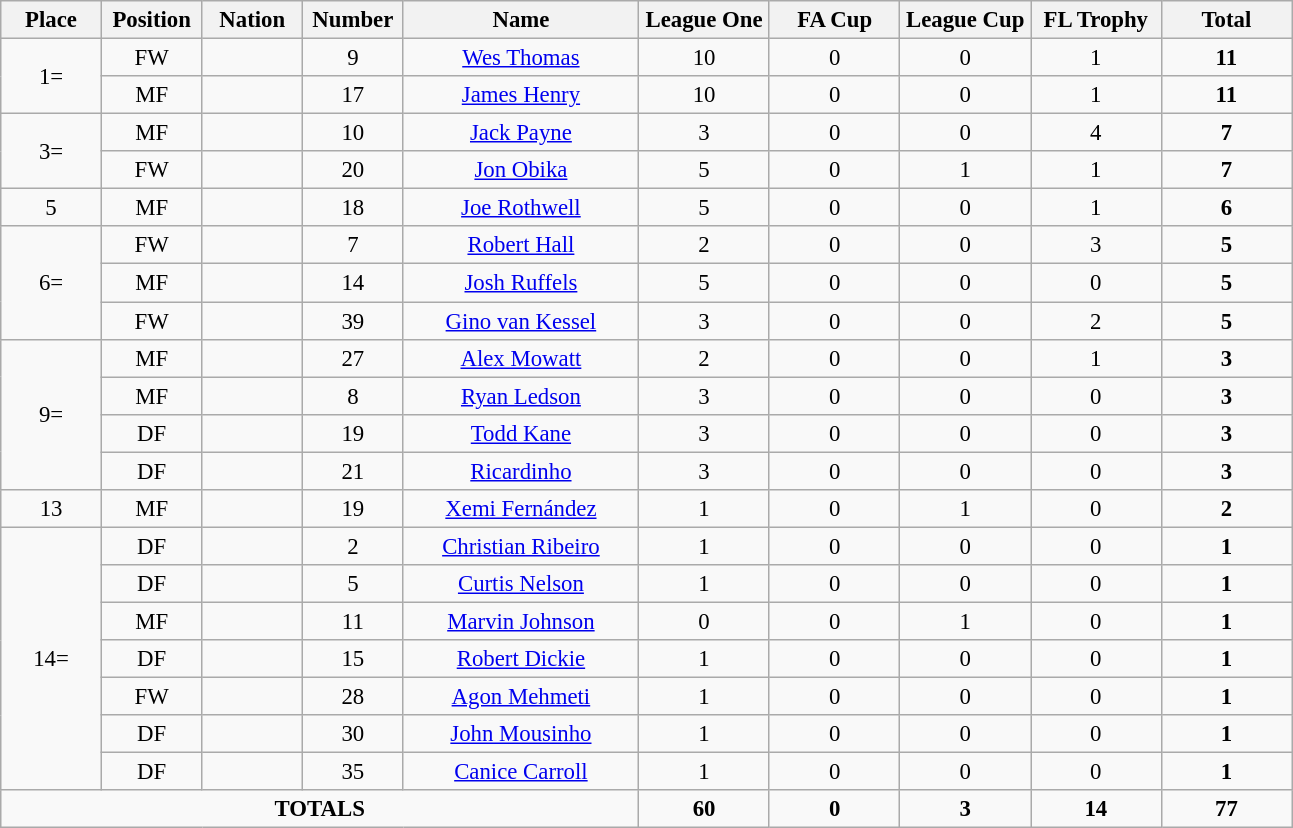<table class="wikitable" style="font-size: 95%; text-align: center;">
<tr>
<th width=60>Place</th>
<th width=60>Position</th>
<th width=60>Nation</th>
<th width=60>Number</th>
<th width=150>Name</th>
<th width=80>League One</th>
<th width=80>FA Cup</th>
<th width=80>League Cup</th>
<th width=80>FL Trophy</th>
<th width=80>Total</th>
</tr>
<tr>
<td rowspan=2>1=</td>
<td>FW</td>
<td></td>
<td>9</td>
<td><a href='#'>Wes Thomas</a></td>
<td>10</td>
<td>0</td>
<td>0</td>
<td>1</td>
<td><strong>11</strong></td>
</tr>
<tr>
<td>MF</td>
<td></td>
<td>17</td>
<td><a href='#'>James Henry</a></td>
<td>10</td>
<td>0</td>
<td>0</td>
<td>1</td>
<td><strong>11</strong></td>
</tr>
<tr>
<td rowspan=2>3=</td>
<td>MF</td>
<td></td>
<td>10</td>
<td><a href='#'>Jack Payne</a></td>
<td>3</td>
<td>0</td>
<td>0</td>
<td>4</td>
<td><strong>7</strong></td>
</tr>
<tr>
<td>FW</td>
<td></td>
<td>20</td>
<td><a href='#'>Jon Obika</a></td>
<td>5</td>
<td>0</td>
<td>1</td>
<td>1</td>
<td><strong>7</strong></td>
</tr>
<tr>
<td>5</td>
<td>MF</td>
<td></td>
<td>18</td>
<td><a href='#'>Joe Rothwell</a></td>
<td>5</td>
<td>0</td>
<td>0</td>
<td>1</td>
<td><strong>6</strong></td>
</tr>
<tr>
<td rowspan=3>6=</td>
<td>FW</td>
<td></td>
<td>7</td>
<td><a href='#'>Robert Hall</a></td>
<td>2</td>
<td>0</td>
<td>0</td>
<td>3</td>
<td><strong>5</strong></td>
</tr>
<tr>
<td>MF</td>
<td></td>
<td>14</td>
<td><a href='#'>Josh Ruffels</a></td>
<td>5</td>
<td>0</td>
<td>0</td>
<td>0</td>
<td><strong>5</strong></td>
</tr>
<tr>
<td>FW</td>
<td></td>
<td>39</td>
<td><a href='#'>Gino van Kessel</a></td>
<td>3</td>
<td>0</td>
<td>0</td>
<td>2</td>
<td><strong>5</strong></td>
</tr>
<tr>
<td rowspan=4>9=</td>
<td>MF</td>
<td></td>
<td>27</td>
<td><a href='#'>Alex Mowatt</a></td>
<td>2</td>
<td>0</td>
<td>0</td>
<td>1</td>
<td><strong>3</strong></td>
</tr>
<tr>
<td>MF</td>
<td></td>
<td>8</td>
<td><a href='#'>Ryan Ledson</a></td>
<td>3</td>
<td>0</td>
<td>0</td>
<td>0</td>
<td><strong>3</strong></td>
</tr>
<tr>
<td>DF</td>
<td></td>
<td>19</td>
<td><a href='#'>Todd Kane</a></td>
<td>3</td>
<td>0</td>
<td>0</td>
<td>0</td>
<td><strong>3</strong></td>
</tr>
<tr>
<td>DF</td>
<td></td>
<td>21</td>
<td><a href='#'>Ricardinho</a></td>
<td>3</td>
<td>0</td>
<td>0</td>
<td>0</td>
<td><strong>3</strong></td>
</tr>
<tr>
<td>13</td>
<td>MF</td>
<td></td>
<td>19</td>
<td><a href='#'>Xemi Fernández</a></td>
<td>1</td>
<td>0</td>
<td>1</td>
<td>0</td>
<td><strong>2</strong></td>
</tr>
<tr>
<td rowspan=7>14=</td>
<td>DF</td>
<td></td>
<td>2</td>
<td><a href='#'>Christian Ribeiro</a></td>
<td>1</td>
<td>0</td>
<td>0</td>
<td>0</td>
<td><strong>1</strong></td>
</tr>
<tr>
<td>DF</td>
<td></td>
<td>5</td>
<td><a href='#'>Curtis Nelson</a></td>
<td>1</td>
<td>0</td>
<td>0</td>
<td>0</td>
<td><strong>1</strong></td>
</tr>
<tr>
<td>MF</td>
<td></td>
<td>11</td>
<td><a href='#'>Marvin Johnson</a></td>
<td>0</td>
<td>0</td>
<td>1</td>
<td>0</td>
<td><strong>1</strong></td>
</tr>
<tr>
<td>DF</td>
<td></td>
<td>15</td>
<td><a href='#'>Robert Dickie</a></td>
<td>1</td>
<td>0</td>
<td>0</td>
<td>0</td>
<td><strong>1</strong></td>
</tr>
<tr>
<td>FW</td>
<td></td>
<td>28</td>
<td><a href='#'>Agon Mehmeti</a></td>
<td>1</td>
<td>0</td>
<td>0</td>
<td>0</td>
<td><strong>1</strong></td>
</tr>
<tr>
<td>DF</td>
<td></td>
<td>30</td>
<td><a href='#'>John Mousinho</a></td>
<td>1</td>
<td>0</td>
<td>0</td>
<td>0</td>
<td><strong>1</strong></td>
</tr>
<tr>
<td>DF</td>
<td></td>
<td>35</td>
<td><a href='#'>Canice Carroll</a></td>
<td>1</td>
<td>0</td>
<td>0</td>
<td>0</td>
<td><strong>1</strong></td>
</tr>
<tr>
<td colspan=5><strong>TOTALS</strong></td>
<td><strong>60</strong></td>
<td><strong>0</strong></td>
<td><strong>3</strong></td>
<td><strong>14</strong></td>
<td><strong>77</strong></td>
</tr>
</table>
